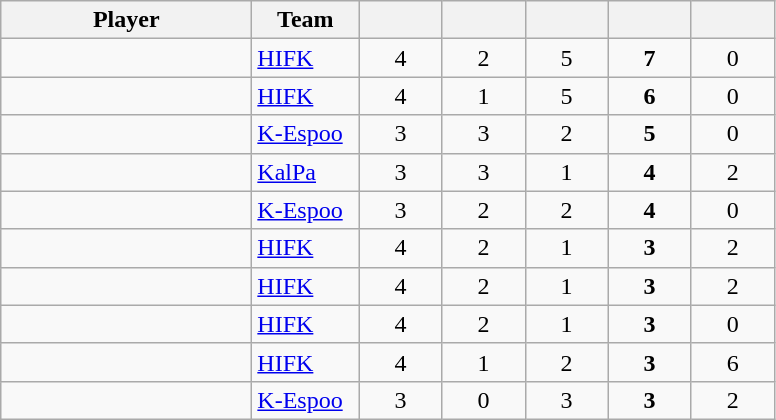<table class="wikitable sortable" style="text-align: center">
<tr>
<th style="width: 10em;">Player</th>
<th style="width: 4em;">Team</th>
<th style="width: 3em;"></th>
<th style="width: 3em;"></th>
<th style="width: 3em;"></th>
<th style="width: 3em;"></th>
<th style="width: 3em;"></th>
</tr>
<tr>
<td align=left></td>
<td align=left><a href='#'>HIFK</a></td>
<td>4</td>
<td>2</td>
<td>5</td>
<td><strong>7</strong></td>
<td>0</td>
</tr>
<tr>
<td align=left></td>
<td align=left><a href='#'>HIFK</a></td>
<td>4</td>
<td>1</td>
<td>5</td>
<td><strong>6</strong></td>
<td>0</td>
</tr>
<tr>
<td align=left></td>
<td align=left><a href='#'>K-Espoo</a></td>
<td>3</td>
<td>3</td>
<td>2</td>
<td><strong>5</strong></td>
<td>0</td>
</tr>
<tr>
<td align=left></td>
<td align=left><a href='#'>KalPa</a></td>
<td>3</td>
<td>3</td>
<td>1</td>
<td><strong>4</strong></td>
<td>2</td>
</tr>
<tr>
<td align=left></td>
<td align=left><a href='#'>K-Espoo</a></td>
<td>3</td>
<td>2</td>
<td>2</td>
<td><strong>4</strong></td>
<td>0</td>
</tr>
<tr>
<td align=left></td>
<td align=left><a href='#'>HIFK</a></td>
<td>4</td>
<td>2</td>
<td>1</td>
<td><strong>3</strong></td>
<td>2</td>
</tr>
<tr>
<td align=left></td>
<td align=left><a href='#'>HIFK</a></td>
<td>4</td>
<td>2</td>
<td>1</td>
<td><strong>3</strong></td>
<td>2</td>
</tr>
<tr>
<td align=left></td>
<td align=left><a href='#'>HIFK</a></td>
<td>4</td>
<td>2</td>
<td>1</td>
<td><strong>3</strong></td>
<td>0</td>
</tr>
<tr>
<td align=left></td>
<td align=left><a href='#'>HIFK</a></td>
<td>4</td>
<td>1</td>
<td>2</td>
<td><strong>3</strong></td>
<td>6</td>
</tr>
<tr>
<td align=left></td>
<td align=left><a href='#'>K-Espoo</a></td>
<td>3</td>
<td>0</td>
<td>3</td>
<td><strong>3</strong></td>
<td>2</td>
</tr>
</table>
